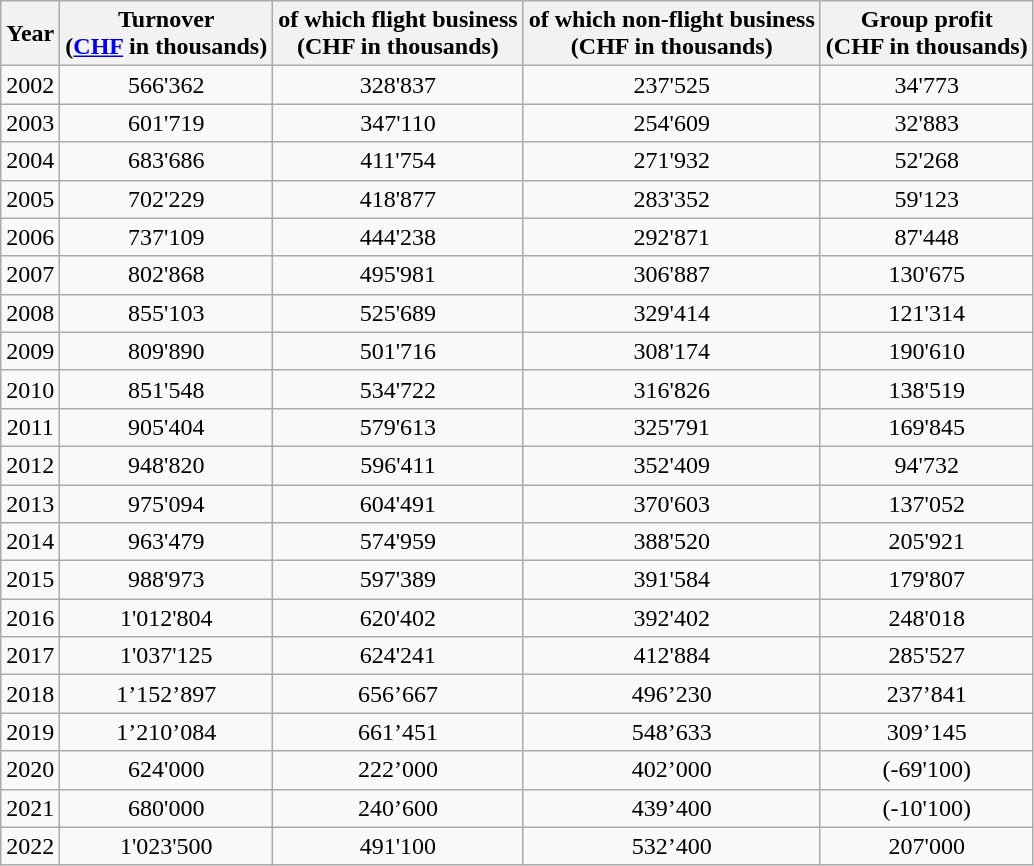<table class="wikitable zebra">
<tr class=>
<th>Year</th>
<th>Turnover<br>(<a href='#'>CHF</a> in thousands)</th>
<th>of which flight business<br>(CHF in thousands)</th>
<th>of which non-flight business<br>(CHF in thousands)</th>
<th>Group profit<br>(CHF in thousands)</th>
</tr>
<tr align="center">
<td>2002</td>
<td>566'362</td>
<td>328'837</td>
<td>237'525</td>
<td>34'773</td>
</tr>
<tr align="center">
<td>2003</td>
<td>601'719</td>
<td>347'110</td>
<td>254'609</td>
<td>32'883</td>
</tr>
<tr align="center">
<td>2004</td>
<td>683'686</td>
<td>411'754</td>
<td>271'932</td>
<td>52'268</td>
</tr>
<tr align="center">
<td>2005</td>
<td>702'229</td>
<td>418'877</td>
<td>283'352</td>
<td>59'123</td>
</tr>
<tr align="center">
<td>2006</td>
<td>737'109</td>
<td>444'238</td>
<td>292'871</td>
<td>87'448</td>
</tr>
<tr align="center">
<td>2007</td>
<td>802'868</td>
<td>495'981</td>
<td>306'887</td>
<td>130'675</td>
</tr>
<tr align="center">
<td>2008</td>
<td>855'103</td>
<td>525'689</td>
<td>329'414</td>
<td>121'314</td>
</tr>
<tr align="center">
<td>2009</td>
<td>809'890</td>
<td>501'716</td>
<td>308'174</td>
<td>190'610</td>
</tr>
<tr align="center">
<td>2010</td>
<td>851'548</td>
<td>534'722</td>
<td>316'826</td>
<td>138'519</td>
</tr>
<tr align="center">
<td>2011</td>
<td>905'404</td>
<td>579'613</td>
<td>325'791</td>
<td>169'845</td>
</tr>
<tr align="center">
<td>2012</td>
<td>948'820</td>
<td>596'411</td>
<td>352'409</td>
<td>94'732</td>
</tr>
<tr align="center">
<td>2013</td>
<td>975'094</td>
<td>604'491</td>
<td>370'603</td>
<td>137'052</td>
</tr>
<tr align="center">
<td>2014</td>
<td>963'479</td>
<td>574'959</td>
<td>388'520</td>
<td>205'921</td>
</tr>
<tr align="center">
<td>2015</td>
<td>988'973</td>
<td>597'389</td>
<td>391'584</td>
<td>179'807</td>
</tr>
<tr align="center">
<td>2016</td>
<td>1'012'804</td>
<td>620'402</td>
<td>392'402</td>
<td>248'018</td>
</tr>
<tr align="center">
<td>2017</td>
<td>1'037'125</td>
<td>624'241</td>
<td>412'884</td>
<td>285'527</td>
</tr>
<tr align="center">
<td>2018</td>
<td>1’152’897</td>
<td>656’667</td>
<td>496’230</td>
<td>237’841</td>
</tr>
<tr align="center">
<td>2019</td>
<td>1’210’084</td>
<td>661’451</td>
<td>548’633</td>
<td>309’145</td>
</tr>
<tr align="center">
<td>2020</td>
<td>624'000</td>
<td>222’000</td>
<td>402’000</td>
<td>(-69'100)</td>
</tr>
<tr align="center">
<td>2021</td>
<td>680'000</td>
<td>240’600</td>
<td>439’400</td>
<td>(-10'100)</td>
</tr>
<tr align="center">
<td>2022</td>
<td>1'023'500</td>
<td>491'100</td>
<td>532’400</td>
<td>207'000</td>
</tr>
</table>
